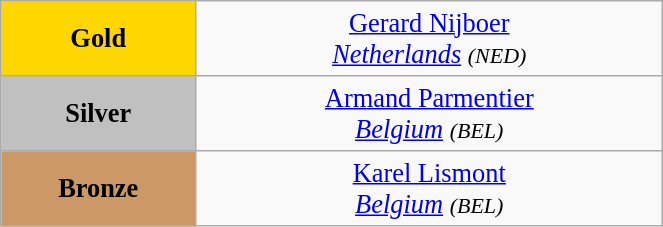<table class="wikitable" style=" text-align:center; font-size:110%;" width="35%">
<tr>
<td bgcolor="gold"><strong>Gold</strong></td>
<td> <a href='#'>Gerard Nijboer</a><br><em><a href='#'>Netherlands</a> <small>(NED)</small></em></td>
</tr>
<tr>
<td bgcolor="silver"><strong>Silver</strong></td>
<td> <a href='#'>Armand Parmentier</a><br><em><a href='#'>Belgium</a> <small>(BEL)</small></em></td>
</tr>
<tr>
<td bgcolor="CC9966"><strong>Bronze</strong></td>
<td> <a href='#'>Karel Lismont</a><br><em><a href='#'>Belgium</a> <small>(BEL)</small></em></td>
</tr>
</table>
